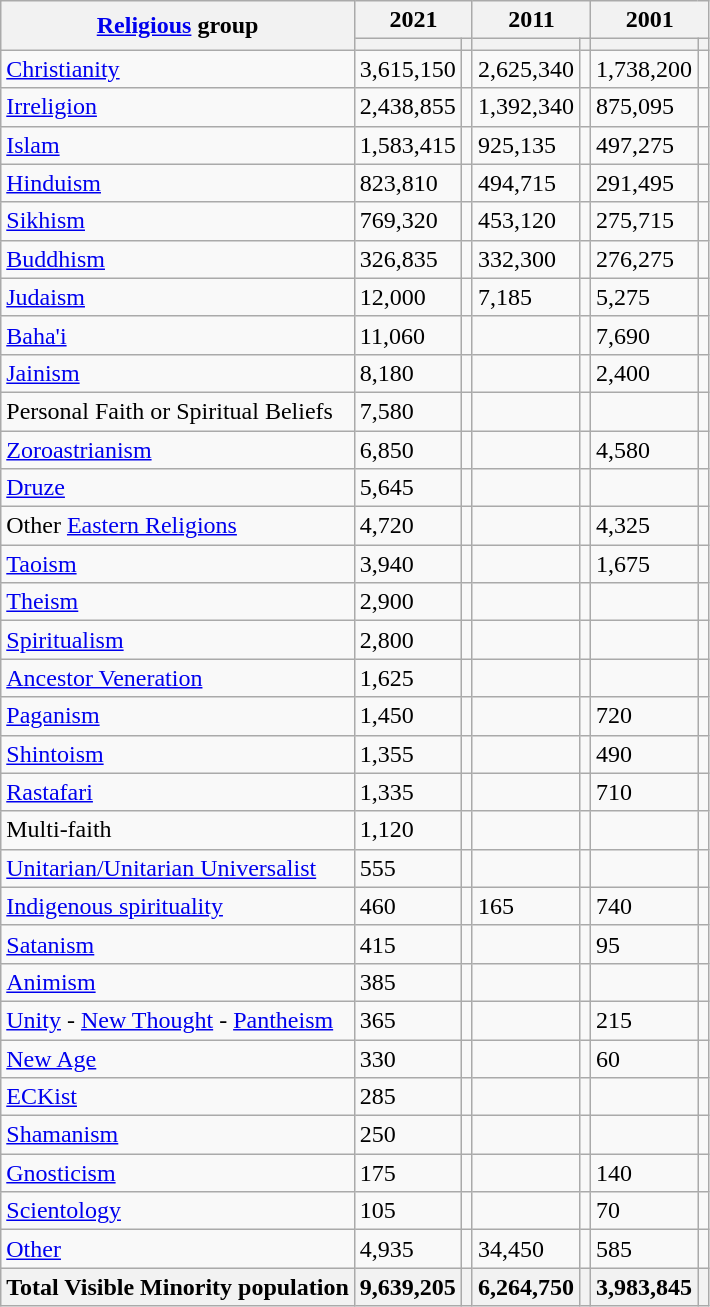<table class="wikitable collapsible sortable">
<tr>
<th rowspan="2"><a href='#'>Religious</a> group</th>
<th colspan="2">2021</th>
<th colspan="2">2011</th>
<th colspan="2">2001</th>
</tr>
<tr>
<th><a href='#'></a></th>
<th></th>
<th></th>
<th></th>
<th></th>
<th></th>
</tr>
<tr>
<td><a href='#'>Christianity</a></td>
<td>3,615,150</td>
<td></td>
<td>2,625,340</td>
<td></td>
<td>1,738,200</td>
<td></td>
</tr>
<tr>
<td><a href='#'>Irreligion</a></td>
<td>2,438,855</td>
<td></td>
<td>1,392,340</td>
<td></td>
<td>875,095</td>
<td></td>
</tr>
<tr>
<td><a href='#'>Islam</a></td>
<td>1,583,415</td>
<td></td>
<td>925,135</td>
<td></td>
<td>497,275</td>
<td></td>
</tr>
<tr>
<td><a href='#'>Hinduism</a></td>
<td>823,810</td>
<td></td>
<td>494,715</td>
<td></td>
<td>291,495</td>
<td></td>
</tr>
<tr>
<td><a href='#'>Sikhism</a></td>
<td>769,320</td>
<td></td>
<td>453,120</td>
<td></td>
<td>275,715</td>
<td></td>
</tr>
<tr>
<td><a href='#'>Buddhism</a></td>
<td>326,835</td>
<td></td>
<td>332,300</td>
<td></td>
<td>276,275</td>
<td></td>
</tr>
<tr>
<td><a href='#'>Judaism</a></td>
<td>12,000</td>
<td></td>
<td>7,185</td>
<td></td>
<td>5,275</td>
<td></td>
</tr>
<tr>
<td><a href='#'>Baha'i</a></td>
<td>11,060</td>
<td></td>
<td></td>
<td></td>
<td>7,690</td>
<td></td>
</tr>
<tr>
<td><a href='#'>Jainism</a></td>
<td>8,180</td>
<td></td>
<td></td>
<td></td>
<td>2,400</td>
<td></td>
</tr>
<tr>
<td>Personal Faith or Spiritual Beliefs</td>
<td>7,580</td>
<td></td>
<td></td>
<td></td>
<td></td>
<td></td>
</tr>
<tr>
<td><a href='#'>Zoroastrianism</a></td>
<td>6,850</td>
<td></td>
<td></td>
<td></td>
<td>4,580</td>
<td></td>
</tr>
<tr>
<td><a href='#'>Druze</a></td>
<td>5,645</td>
<td></td>
<td></td>
<td></td>
<td></td>
<td></td>
</tr>
<tr>
<td>Other <a href='#'>Eastern Religions</a></td>
<td>4,720</td>
<td></td>
<td></td>
<td></td>
<td>4,325</td>
<td></td>
</tr>
<tr>
<td><a href='#'>Taoism</a></td>
<td>3,940</td>
<td></td>
<td></td>
<td></td>
<td>1,675</td>
<td></td>
</tr>
<tr>
<td><a href='#'>Theism</a></td>
<td>2,900</td>
<td></td>
<td></td>
<td></td>
<td></td>
<td></td>
</tr>
<tr>
<td><a href='#'>Spiritualism</a></td>
<td>2,800</td>
<td></td>
<td></td>
<td></td>
<td></td>
<td></td>
</tr>
<tr>
<td><a href='#'>Ancestor Veneration</a></td>
<td>1,625</td>
<td></td>
<td></td>
<td></td>
<td></td>
<td></td>
</tr>
<tr>
<td><a href='#'>Paganism</a></td>
<td>1,450</td>
<td></td>
<td></td>
<td></td>
<td>720</td>
<td></td>
</tr>
<tr>
<td><a href='#'>Shintoism</a></td>
<td>1,355</td>
<td></td>
<td></td>
<td></td>
<td>490</td>
<td></td>
</tr>
<tr>
<td><a href='#'>Rastafari</a></td>
<td>1,335</td>
<td></td>
<td></td>
<td></td>
<td>710</td>
<td></td>
</tr>
<tr>
<td>Multi-faith</td>
<td>1,120</td>
<td></td>
<td></td>
<td></td>
<td></td>
<td></td>
</tr>
<tr>
<td><a href='#'>Unitarian/Unitarian Universalist</a></td>
<td>555</td>
<td></td>
<td></td>
<td></td>
<td></td>
<td></td>
</tr>
<tr>
<td><a href='#'>Indigenous spirituality</a></td>
<td>460</td>
<td></td>
<td>165</td>
<td></td>
<td>740</td>
<td></td>
</tr>
<tr>
<td><a href='#'>Satanism</a></td>
<td>415</td>
<td></td>
<td></td>
<td></td>
<td>95</td>
<td></td>
</tr>
<tr>
<td><a href='#'>Animism</a></td>
<td>385</td>
<td></td>
<td></td>
<td></td>
<td></td>
<td></td>
</tr>
<tr>
<td><a href='#'>Unity</a> - <a href='#'>New Thought</a> - <a href='#'>Pantheism</a></td>
<td>365</td>
<td></td>
<td></td>
<td></td>
<td>215</td>
<td></td>
</tr>
<tr>
<td><a href='#'>New Age</a></td>
<td>330</td>
<td></td>
<td></td>
<td></td>
<td>60</td>
<td></td>
</tr>
<tr>
<td><a href='#'>ECKist</a></td>
<td>285</td>
<td></td>
<td></td>
<td></td>
<td></td>
<td></td>
</tr>
<tr>
<td><a href='#'>Shamanism</a></td>
<td>250</td>
<td></td>
<td></td>
<td></td>
<td></td>
<td></td>
</tr>
<tr>
<td><a href='#'>Gnosticism</a></td>
<td>175</td>
<td></td>
<td></td>
<td></td>
<td>140</td>
<td></td>
</tr>
<tr>
<td><a href='#'>Scientology</a></td>
<td>105</td>
<td></td>
<td></td>
<td></td>
<td>70</td>
<td></td>
</tr>
<tr>
<td><a href='#'>Other</a></td>
<td>4,935</td>
<td></td>
<td>34,450</td>
<td></td>
<td>585</td>
<td></td>
</tr>
<tr>
<th>Total Visible Minority population</th>
<th>9,639,205</th>
<th></th>
<th>6,264,750</th>
<th></th>
<th>3,983,845</th>
<th></th>
</tr>
</table>
